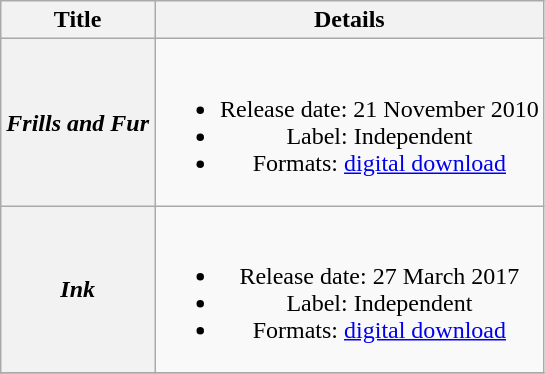<table class="wikitable plainrowheaders" style="text-align:center;">
<tr>
<th scope="col">Title</th>
<th scope="col">Details</th>
</tr>
<tr>
<th scope="row"><em>Frills and Fur</em></th>
<td><br><ul><li>Release date: 21 November 2010</li><li>Label: Independent</li><li>Formats: <a href='#'>digital download</a></li></ul></td>
</tr>
<tr>
<th scope="row"><em>Ink</em></th>
<td><br><ul><li>Release date: 27 March 2017</li><li>Label: Independent</li><li>Formats: <a href='#'>digital download</a></li></ul></td>
</tr>
<tr>
</tr>
</table>
